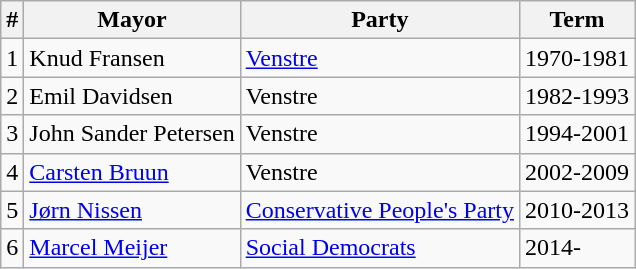<table class="wikitable">
<tr>
<th>#</th>
<th>Mayor</th>
<th>Party</th>
<th>Term</th>
</tr>
<tr>
<td>1</td>
<td>Knud Fransen</td>
<td> <a href='#'>Venstre</a></td>
<td>1970-1981</td>
</tr>
<tr>
<td>2</td>
<td>Emil Davidsen</td>
<td> Venstre</td>
<td>1982-1993</td>
</tr>
<tr>
<td>3</td>
<td>John Sander Petersen</td>
<td> Venstre</td>
<td>1994-2001</td>
</tr>
<tr>
<td>4</td>
<td><a href='#'>Carsten Bruun</a></td>
<td> Venstre</td>
<td>2002-2009</td>
</tr>
<tr>
<td>5</td>
<td><a href='#'>Jørn Nissen</a></td>
<td> <a href='#'>Conservative People's Party</a></td>
<td>2010-2013</td>
</tr>
<tr>
<td>6</td>
<td><a href='#'>Marcel Meijer</a></td>
<td> <a href='#'>Social Democrats</a></td>
<td>2014-</td>
</tr>
</table>
